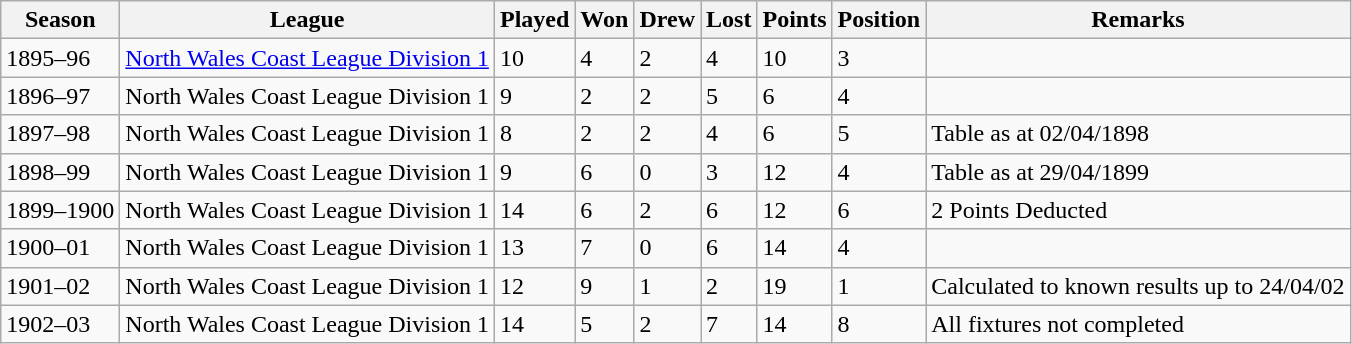<table class="wikitable">
<tr>
<th>Season</th>
<th>League</th>
<th>Played</th>
<th>Won</th>
<th>Drew</th>
<th>Lost</th>
<th>Points</th>
<th>Position</th>
<th>Remarks</th>
</tr>
<tr>
<td>1895–96</td>
<td><a href='#'>North Wales Coast League Division 1</a></td>
<td>10</td>
<td>4</td>
<td>2</td>
<td>4</td>
<td>10</td>
<td>3</td>
<td></td>
</tr>
<tr>
<td>1896–97</td>
<td>North Wales Coast League Division 1</td>
<td>9</td>
<td>2</td>
<td>2</td>
<td>5</td>
<td>6</td>
<td>4</td>
<td></td>
</tr>
<tr>
<td>1897–98</td>
<td>North Wales Coast League Division 1</td>
<td>8</td>
<td>2</td>
<td>2</td>
<td>4</td>
<td>6</td>
<td>5</td>
<td>Table as at 02/04/1898</td>
</tr>
<tr>
<td>1898–99</td>
<td>North Wales Coast League Division 1</td>
<td>9</td>
<td>6</td>
<td>0</td>
<td>3</td>
<td>12</td>
<td>4</td>
<td>Table as at 29/04/1899</td>
</tr>
<tr>
<td>1899–1900</td>
<td>North Wales Coast League Division 1</td>
<td>14</td>
<td>6</td>
<td>2</td>
<td>6</td>
<td>12</td>
<td>6</td>
<td>2 Points Deducted</td>
</tr>
<tr>
<td>1900–01</td>
<td>North Wales Coast League Division 1</td>
<td>13</td>
<td>7</td>
<td>0</td>
<td>6</td>
<td>14</td>
<td>4</td>
<td></td>
</tr>
<tr>
<td>1901–02</td>
<td>North Wales Coast League Division 1</td>
<td>12</td>
<td>9</td>
<td>1</td>
<td>2</td>
<td>19</td>
<td>1</td>
<td>Calculated to known results up to 24/04/02</td>
</tr>
<tr>
<td>1902–03</td>
<td>North Wales Coast League Division 1</td>
<td>14</td>
<td>5</td>
<td>2</td>
<td>7</td>
<td>14</td>
<td>8</td>
<td>All fixtures not completed</td>
</tr>
</table>
